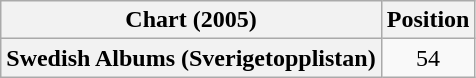<table class="wikitable plainrowheaders" style="text-align:center">
<tr>
<th scope="col">Chart (2005)</th>
<th scope="col">Position</th>
</tr>
<tr>
<th scope="row">Swedish Albums (Sverigetopplistan)</th>
<td>54</td>
</tr>
</table>
